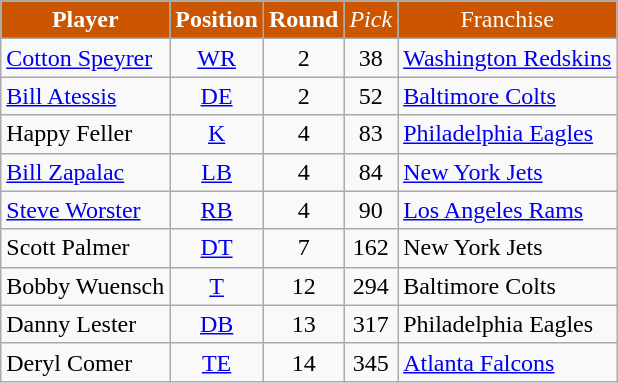<table class=wikitable style="text-align:center">
<tr style="background:#CC5500;color:#FFFFFF;">
<td><strong>Player</strong></td>
<td><strong>Position</strong></td>
<td><strong>Round</strong></td>
<td><em>Pick<strong></td>
<td></strong>Franchise<strong></td>
</tr>
<tr>
<td align=left><a href='#'>Cotton Speyrer</a></td>
<td><a href='#'>WR</a></td>
<td>2</td>
<td>38</td>
<td align=left><a href='#'>Washington Redskins</a></td>
</tr>
<tr>
<td align=left><a href='#'>Bill Atessis</a></td>
<td><a href='#'>DE</a></td>
<td>2</td>
<td>52</td>
<td align=left><a href='#'>Baltimore Colts</a></td>
</tr>
<tr>
<td align=left>Happy Feller</td>
<td><a href='#'>K</a></td>
<td>4</td>
<td>83</td>
<td align=left><a href='#'>Philadelphia Eagles</a></td>
</tr>
<tr>
<td align=left><a href='#'>Bill Zapalac</a></td>
<td><a href='#'>LB</a></td>
<td>4</td>
<td>84</td>
<td align=left><a href='#'>New York Jets</a></td>
</tr>
<tr>
<td align=left><a href='#'>Steve Worster</a></td>
<td><a href='#'>RB</a></td>
<td>4</td>
<td>90</td>
<td align=left><a href='#'>Los Angeles Rams</a></td>
</tr>
<tr>
<td align=left>Scott Palmer</td>
<td><a href='#'>DT</a></td>
<td>7</td>
<td>162</td>
<td align=left>New York Jets</td>
</tr>
<tr>
<td align=left>Bobby Wuensch</td>
<td><a href='#'>T</a></td>
<td>12</td>
<td>294</td>
<td align=left>Baltimore Colts</td>
</tr>
<tr>
<td align=left>Danny Lester</td>
<td><a href='#'>DB</a></td>
<td>13</td>
<td>317</td>
<td align=left>Philadelphia Eagles</td>
</tr>
<tr>
<td align=left>Deryl Comer</td>
<td><a href='#'>TE</a></td>
<td>14</td>
<td>345</td>
<td align=left><a href='#'>Atlanta Falcons</a></td>
</tr>
</table>
